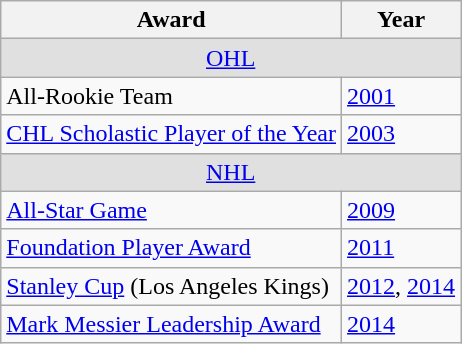<table class="wikitable">
<tr>
<th>Award</th>
<th>Year</th>
</tr>
<tr ALIGN="center" bgcolor="#e0e0e0">
<td colspan="2"><a href='#'>OHL</a></td>
</tr>
<tr>
<td>All-Rookie Team</td>
<td><a href='#'>2001</a></td>
</tr>
<tr>
<td><a href='#'>CHL Scholastic Player of the Year</a></td>
<td><a href='#'>2003</a></td>
</tr>
<tr ALIGN="center" bgcolor="#e0e0e0">
<td colspan="2"><a href='#'>NHL</a></td>
</tr>
<tr>
<td><a href='#'>All-Star Game</a></td>
<td><a href='#'>2009</a></td>
</tr>
<tr>
<td><a href='#'>Foundation Player Award</a></td>
<td><a href='#'>2011</a></td>
</tr>
<tr>
<td><a href='#'>Stanley Cup</a> (Los Angeles Kings)</td>
<td><a href='#'>2012</a>, <a href='#'>2014</a></td>
</tr>
<tr>
<td><a href='#'>Mark Messier Leadership Award</a></td>
<td><a href='#'>2014</a></td>
</tr>
</table>
